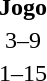<table>
<tr>
<th width=125></th>
<th width=auto>Jogo</th>
<th width=125></th>
</tr>
<tr>
<td align=right></td>
<td align=center>3–9</td>
<td align=left><strong></strong></td>
</tr>
<tr>
<td align=right></td>
<td align=center>1–15</td>
<td align=left><strong></strong></td>
</tr>
</table>
